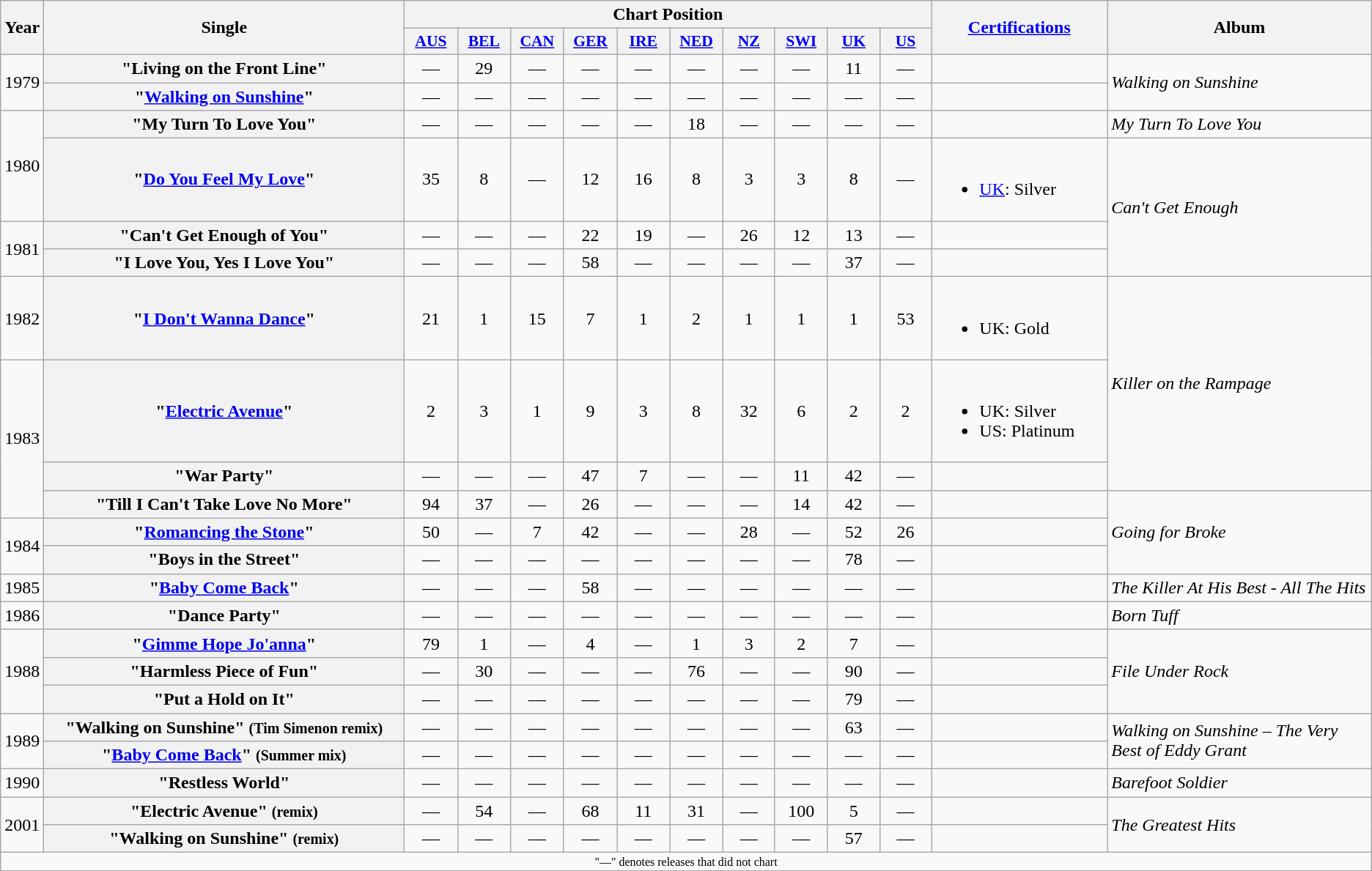<table class="wikitable plainrowheaders" style="text-align:center;">
<tr>
<th rowspan="2">Year</th>
<th rowspan="2" style="width:22em;">Single</th>
<th colspan="10">Chart Position</th>
<th rowspan="2" style="width:10em;"><a href='#'>Certifications</a></th>
<th rowspan="2" style="width:16em;">Album</th>
</tr>
<tr>
<th scope="col" style="width:3em;font-size:90%;"><a href='#'>AUS</a><br></th>
<th style="width:3em;font-size:90%"><a href='#'>BEL</a><br></th>
<th style="width:3em;font-size:90%;"><a href='#'>CAN</a><br></th>
<th style="width:3em;font-size:90%"><a href='#'>GER</a><br></th>
<th style="width:3em;font-size:90%"><a href='#'>IRE</a><br></th>
<th style="width:3em;font-size:90%"><a href='#'>NED</a><br></th>
<th style="width:3em;font-size:90%"><a href='#'>NZ</a><br></th>
<th style="width:3em;font-size:90%"><a href='#'>SWI</a><br></th>
<th style="width:3em;font-size:90%"><a href='#'>UK</a><br></th>
<th style="width:3em;font-size:90%"><a href='#'>US</a><br></th>
</tr>
<tr>
<td rowspan="2">1979</td>
<th scope="row">"Living on the Front Line"</th>
<td>—</td>
<td>29</td>
<td>—</td>
<td>—</td>
<td>—</td>
<td>—</td>
<td>—</td>
<td>—</td>
<td>11</td>
<td>—</td>
<td></td>
<td style="text-align:left;" rowspan="2"><em>Walking on Sunshine</em></td>
</tr>
<tr>
<th scope="row">"<a href='#'>Walking on Sunshine</a>"</th>
<td>—</td>
<td>—</td>
<td>—</td>
<td>—</td>
<td>—</td>
<td>—</td>
<td>—</td>
<td>—</td>
<td>—</td>
<td>—</td>
<td></td>
</tr>
<tr>
<td rowspan="2">1980</td>
<th scope="row">"My Turn To Love You"</th>
<td>—</td>
<td>—</td>
<td>—</td>
<td>—</td>
<td>—</td>
<td>18</td>
<td>—</td>
<td>—</td>
<td>—</td>
<td>—</td>
<td></td>
<td style="text-align:left;" rowspan="1"><em>My Turn To Love You</em></td>
</tr>
<tr>
<th scope="row">"<a href='#'>Do You Feel My Love</a>"</th>
<td>35</td>
<td>8</td>
<td>—</td>
<td>12</td>
<td>16</td>
<td>8</td>
<td>3</td>
<td>3</td>
<td>8</td>
<td>—</td>
<td style="text-align:left;"><br><ul><li><a href='#'>UK</a>: Silver</li></ul></td>
<td style="text-align:left;" rowspan="3"><em>Can't Get Enough</em></td>
</tr>
<tr>
<td rowspan="2">1981</td>
<th scope="row">"Can't Get Enough of You"</th>
<td>—</td>
<td>—</td>
<td>—</td>
<td>22</td>
<td>19</td>
<td>—</td>
<td>26</td>
<td>12</td>
<td>13</td>
<td>—</td>
<td></td>
</tr>
<tr>
<th scope="row">"I Love You, Yes I Love You"</th>
<td>—</td>
<td>—</td>
<td>—</td>
<td>58</td>
<td>—</td>
<td>—</td>
<td>—</td>
<td>—</td>
<td>37</td>
<td>—</td>
<td></td>
</tr>
<tr>
<td>1982</td>
<th scope="row">"<a href='#'>I Don't Wanna Dance</a>"</th>
<td>21</td>
<td>1</td>
<td>15</td>
<td>7</td>
<td>1</td>
<td>2</td>
<td>1</td>
<td>1</td>
<td>1</td>
<td>53</td>
<td style="text-align:left;"><br><ul><li>UK: Gold</li></ul></td>
<td style="text-align:left;" rowspan="3"><em>Killer on the Rampage</em></td>
</tr>
<tr>
<td rowspan="3">1983</td>
<th scope="row">"<a href='#'>Electric Avenue</a>"</th>
<td>2</td>
<td>3</td>
<td>1</td>
<td>9</td>
<td>3</td>
<td>8</td>
<td>32</td>
<td>6</td>
<td>2</td>
<td>2</td>
<td style="text-align:left;"><br><ul><li>UK: Silver</li><li>US: Platinum</li></ul></td>
</tr>
<tr>
<th scope="row">"War Party"</th>
<td>—</td>
<td>—</td>
<td>—</td>
<td>47</td>
<td>7</td>
<td>—</td>
<td>—</td>
<td>11</td>
<td>42</td>
<td>—</td>
<td></td>
</tr>
<tr>
<th scope="row">"Till I Can't Take Love No More"</th>
<td>94</td>
<td>37</td>
<td>—</td>
<td>26</td>
<td>—</td>
<td>—</td>
<td>—</td>
<td>14</td>
<td>42</td>
<td>—</td>
<td></td>
<td style="text-align:left;" rowspan="3"><em>Going for Broke</em></td>
</tr>
<tr>
<td rowspan="2">1984</td>
<th scope="row">"<a href='#'>Romancing the Stone</a>"</th>
<td>50</td>
<td>—</td>
<td>7</td>
<td>42</td>
<td>—</td>
<td>—</td>
<td>28</td>
<td>—</td>
<td>52</td>
<td>26</td>
<td></td>
</tr>
<tr>
<th scope="row">"Boys in the Street"</th>
<td>—</td>
<td>—</td>
<td>—</td>
<td>—</td>
<td>—</td>
<td>—</td>
<td>—</td>
<td>—</td>
<td>78</td>
<td>—</td>
<td></td>
</tr>
<tr>
<td>1985</td>
<th scope="row">"<a href='#'>Baby Come Back</a>"</th>
<td>—</td>
<td>—</td>
<td>—</td>
<td>58</td>
<td>—</td>
<td>—</td>
<td>—</td>
<td>—</td>
<td>—</td>
<td>—</td>
<td></td>
<td style="text-align:left;"><em>The Killer At His Best - All The Hits</em></td>
</tr>
<tr>
<td>1986</td>
<th scope="row">"Dance Party"</th>
<td>—</td>
<td>—</td>
<td>—</td>
<td>—</td>
<td>—</td>
<td>—</td>
<td>—</td>
<td>—</td>
<td>—</td>
<td>—</td>
<td></td>
<td style="text-align:left;"><em>Born Tuff</em></td>
</tr>
<tr>
<td rowspan="3">1988</td>
<th scope="row">"<a href='#'>Gimme Hope Jo'anna</a>"</th>
<td>79</td>
<td>1</td>
<td>—</td>
<td>4</td>
<td>—</td>
<td>1</td>
<td>3</td>
<td>2</td>
<td>7</td>
<td>—</td>
<td></td>
<td style="text-align:left;" rowspan="3"><em>File Under Rock</em></td>
</tr>
<tr>
<th scope="row">"Harmless Piece of Fun"</th>
<td>—</td>
<td>30</td>
<td>—</td>
<td>—</td>
<td>—</td>
<td>76</td>
<td>—</td>
<td>—</td>
<td>90</td>
<td>—</td>
<td></td>
</tr>
<tr>
<th scope="row">"Put a Hold on It"</th>
<td>—</td>
<td>—</td>
<td>—</td>
<td>—</td>
<td>—</td>
<td>—</td>
<td>—</td>
<td>—</td>
<td>79</td>
<td>—</td>
<td></td>
</tr>
<tr>
<td rowspan="2">1989</td>
<th scope="row">"Walking on Sunshine" <small>(Tim Simenon remix)</small></th>
<td>—</td>
<td>—</td>
<td>—</td>
<td>—</td>
<td>—</td>
<td>—</td>
<td>—</td>
<td>—</td>
<td>63</td>
<td>—</td>
<td></td>
<td style="text-align:left;" rowspan="2"><em>Walking on Sunshine – The Very Best of Eddy Grant</em></td>
</tr>
<tr>
<th scope="row">"<a href='#'>Baby Come Back</a>" <small>(Summer mix)</small></th>
<td>—</td>
<td>—</td>
<td>—</td>
<td>—</td>
<td>—</td>
<td>—</td>
<td>—</td>
<td>—</td>
<td>—</td>
<td>—</td>
<td></td>
</tr>
<tr>
<td>1990</td>
<th scope="row">"Restless World"</th>
<td>—</td>
<td>—</td>
<td>—</td>
<td>—</td>
<td>—</td>
<td>—</td>
<td>—</td>
<td>—</td>
<td>—</td>
<td>—</td>
<td></td>
<td style="text-align:left;"><em>Barefoot Soldier</em></td>
</tr>
<tr>
<td rowspan="2">2001</td>
<th scope="row">"Electric Avenue" <small>(remix)</small></th>
<td>—</td>
<td>54</td>
<td>—</td>
<td>68</td>
<td>11</td>
<td>31</td>
<td>—</td>
<td>100</td>
<td>5</td>
<td>—</td>
<td></td>
<td style="text-align:left;" rowspan="2"><em>The Greatest Hits</em></td>
</tr>
<tr>
<th scope="row">"Walking on Sunshine" <small>(remix)</small></th>
<td>—</td>
<td>—</td>
<td>—</td>
<td>—</td>
<td>—</td>
<td>—</td>
<td>—</td>
<td>—</td>
<td>57</td>
<td>—</td>
<td></td>
</tr>
<tr>
<td colspan="16" style="font-size:8pt">"—" denotes releases that did not chart</td>
</tr>
</table>
